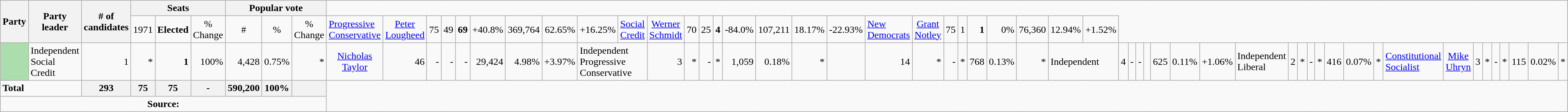<table class="wikitable">
<tr>
<th rowspan=2 colspan=2>Party</th>
<th rowspan=2>Party leader</th>
<th rowspan=2># of<br>candidates</th>
<th colspan=3>Seats</th>
<th colspan=3>Popular vote</th>
</tr>
<tr>
<td align="center">1971</td>
<td align="center"><strong>Elected</strong></td>
<td align="center">% Change</td>
<td align="center">#</td>
<td align="center">%</td>
<td align="center">% Change<br></td>
<td><a href='#'>Progressive Conservative</a></td>
<td align="center"><a href='#'>Peter Lougheed</a></td>
<td align="right">75</td>
<td align="right">49</td>
<td align="right"><strong>69</strong></td>
<td align="right">+40.8%</td>
<td align="right">369,764</td>
<td align="right">62.65%</td>
<td align="right">+16.25%<br></td>
<td><a href='#'>Social Credit</a></td>
<td align="center"><a href='#'>Werner Schmidt</a></td>
<td align="right">70</td>
<td align="right">25</td>
<td align="right"><strong>4</strong></td>
<td align="right">-84.0%</td>
<td align="right">107,211</td>
<td align="right">18.17%</td>
<td align="right">-22.93%<br></td>
<td><a href='#'>New Democrats</a></td>
<td align="center"><a href='#'>Grant Notley</a></td>
<td align="right">75</td>
<td align="right">1</td>
<td align="right"><strong>1</strong></td>
<td align="right">0%</td>
<td align="right">76,360</td>
<td align="right">12.94%</td>
<td align="right">+1.52%</td>
</tr>
<tr>
<td bgcolor="#ACDEAD"></td>
<td colspan=2>Independent Social Credit</td>
<td align="right">1</td>
<td align="right">*</td>
<td align="right"><strong>1</strong></td>
<td align="right">100%</td>
<td align="right">4,428</td>
<td align="right">0.75%</td>
<td align="right">*<br></td>
<td align="center"><a href='#'>Nicholas Taylor</a></td>
<td align="right">46</td>
<td align="right">-</td>
<td align="right">-</td>
<td align="right">-</td>
<td align="right">29,424</td>
<td align="right">4.98%</td>
<td align="right">+3.97%<br></td>
<td colspan=2>Independent Progressive Conservative</td>
<td align="right">3</td>
<td align="right">*</td>
<td align="right">-</td>
<td align="right">*</td>
<td align="right">1,059</td>
<td align="right">0.18%</td>
<td align="right">*<br></td>
<td align="center"></td>
<td align="right">14</td>
<td align="right">*</td>
<td align="right">-</td>
<td align="right">*</td>
<td align="right">768</td>
<td align="right">0.13%</td>
<td align="right">*<br></td>
<td colspan=2>Independent</td>
<td align="right">4</td>
<td align="right">-</td>
<td align="right">-</td>
<td align="right"> </td>
<td align="right">625</td>
<td align="right">0.11%</td>
<td align="right">+1.06%<br></td>
<td colspan=2>Independent Liberal</td>
<td align="right">2</td>
<td align="right">*</td>
<td align="right">-</td>
<td align="right">*</td>
<td align="right">416</td>
<td align="right">0.07%</td>
<td align="right">*<br></td>
<td><a href='#'>Constitutional Socialist</a></td>
<td align="center"><a href='#'>Mike Uhryn</a></td>
<td align="right">3</td>
<td align="right">*</td>
<td align="right">-</td>
<td align="right">*</td>
<td align="right">115</td>
<td align="right">0.02%</td>
<td align="right">*</td>
</tr>
<tr>
<td colspan=3><strong>Total</strong></td>
<th align="right">293</th>
<th align="right">75</th>
<th align="right">75</th>
<th align="right">-</th>
<th align="right">590,200</th>
<th align="right">100%</th>
<th> </th>
</tr>
<tr>
<td align="center" colspan=10><strong>Source:</strong> </td>
</tr>
</table>
